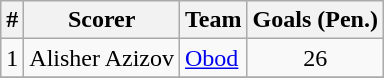<table class="wikitable">
<tr>
<th>#</th>
<th>Scorer</th>
<th>Team</th>
<th>Goals (Pen.)</th>
</tr>
<tr>
<td>1</td>
<td> Alisher Azizov</td>
<td><a href='#'>Obod</a></td>
<td align=center>26</td>
</tr>
<tr>
</tr>
</table>
